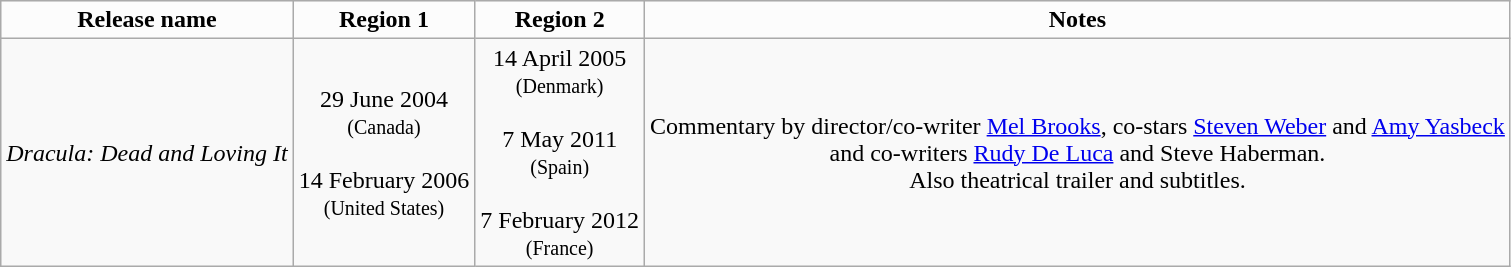<table class="wikitable">
<tr>
<th style="background:#fcfcfc;">Release name</th>
<th style="background:#fcfcfc;">Region 1</th>
<th style="background:#fcfcfc;">Region 2</th>
<th style="background:#fcfcfc;">Notes</th>
</tr>
<tr style="text-align:center;">
<td><em>Dracula: Dead and Loving It</em></td>
<td>29 June 2004 <br><small>(Canada)</small> <br><br> 14 February 2006 <br><small>(United States)</small></td>
<td>14 April 2005 <br><small>(Denmark)</small> <br><br> 7 May 2011 <br><small>(Spain)</small> <br><br> 7 February 2012 <br><small>(France)</small></td>
<td>Commentary by director/co-writer <a href='#'>Mel Brooks</a>, co-stars <a href='#'>Steven Weber</a> and <a href='#'>Amy Yasbeck</a><br> and co-writers <a href='#'>Rudy De Luca</a> and Steve Haberman. <br>  Also theatrical trailer and subtitles.</td>
</tr>
</table>
